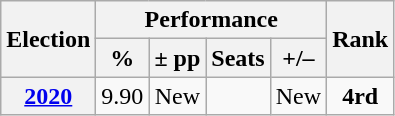<table class="wikitable" style="text-align:center">
<tr>
<th rowspan="2"><strong>Election</strong></th>
<th colspan="4" scope="col">Performance</th>
<th rowspan="2">Rank</th>
</tr>
<tr>
<th><strong>%</strong></th>
<th><strong>± pp</strong></th>
<th><strong>Seats</strong></th>
<th><strong>+/–</strong></th>
</tr>
<tr>
<th><a href='#'>2020</a></th>
<td>9.90</td>
<td>New</td>
<td></td>
<td>New</td>
<td><strong>4rd</strong></td>
</tr>
</table>
